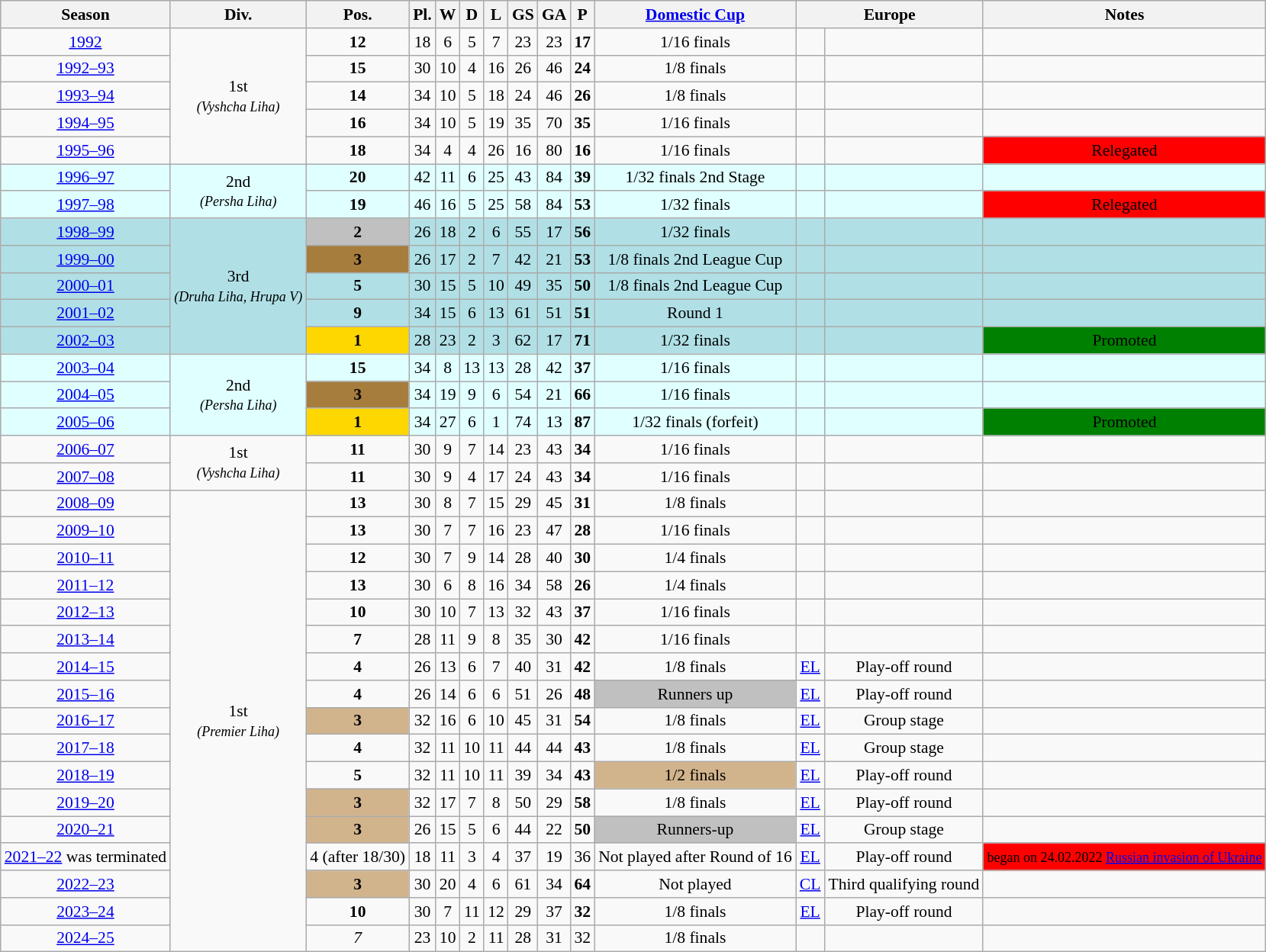<table class="wikitable"  style="font-size:90%; text-align: center;">
<tr style="background:#efefef;">
<th>Season</th>
<th>Div.</th>
<th>Pos.</th>
<th>Pl.</th>
<th>W</th>
<th>D</th>
<th>L</th>
<th>GS</th>
<th>GA</th>
<th>P</th>
<th><a href='#'>Domestic Cup</a></th>
<th colspan=2>Europe</th>
<th>Notes</th>
</tr>
<tr>
<td align=center><a href='#'>1992</a></td>
<td align=center rowspan=5>1st<br><small><em>(Vyshcha Liha)</em></small></td>
<td align=center><strong>12</strong></td>
<td align=center>18</td>
<td align=center>6</td>
<td align=center>5</td>
<td align=center>7</td>
<td align=center>23</td>
<td align=center>23</td>
<td align=center><strong>17</strong></td>
<td align=center>1/16 finals</td>
<td align=center></td>
<td align=center></td>
<td align=center></td>
</tr>
<tr>
<td align=center><a href='#'>1992–93</a></td>
<td align=center><strong>15</strong></td>
<td align=center>30</td>
<td align=center>10</td>
<td align=center>4</td>
<td align=center>16</td>
<td align=center>26</td>
<td align=center>46</td>
<td align=center><strong>24</strong></td>
<td align=center>1/8 finals</td>
<td align=center></td>
<td align=center></td>
<td align=center></td>
</tr>
<tr>
<td align=center><a href='#'>1993–94</a></td>
<td align=center><strong>14</strong></td>
<td align=center>34</td>
<td align=center>10</td>
<td align=center>5</td>
<td align=center>18</td>
<td align=center>24</td>
<td align=center>46</td>
<td align=center><strong>26</strong></td>
<td align=center>1/8 finals</td>
<td align=center></td>
<td align=center></td>
<td align=center></td>
</tr>
<tr>
<td align=center><a href='#'>1994–95</a></td>
<td align=center><strong>16</strong></td>
<td align=center>34</td>
<td align=center>10</td>
<td align=center>5</td>
<td align=center>19</td>
<td align=center>35</td>
<td align=center>70</td>
<td align=center><strong>35</strong></td>
<td align=center>1/16 finals</td>
<td align=center></td>
<td align=center></td>
<td align=center></td>
</tr>
<tr>
<td align=center><a href='#'>1995–96</a></td>
<td align=center><strong>18</strong></td>
<td align=center>34</td>
<td align=center>4</td>
<td align=center>4</td>
<td align=center>26</td>
<td align=center>16</td>
<td align=center>80</td>
<td align=center><strong>16</strong></td>
<td align=center>1/16 finals</td>
<td align=center></td>
<td align=center></td>
<td style="text-align:center; background:red;">Relegated</td>
</tr>
<tr bgcolor="LightCyan">
<td align=center><a href='#'>1996–97</a></td>
<td align=center rowspan=2>2nd<br><small><em>(Persha Liha)</em></small></td>
<td align=center><strong>20</strong></td>
<td align=center>42</td>
<td align=center>11</td>
<td align=center>6</td>
<td align=center>25</td>
<td align=center>43</td>
<td align=center>84</td>
<td align=center><strong>39</strong></td>
<td align=center>1/32 finals 2nd Stage</td>
<td align=center></td>
<td align=center></td>
<td align=center></td>
</tr>
<tr bgcolor="LightCyan">
<td align=center><a href='#'>1997–98</a></td>
<td align=center><strong>19</strong></td>
<td align=center>46</td>
<td align=center>16</td>
<td align=center>5</td>
<td align=center>25</td>
<td align=center>58</td>
<td align=center>84</td>
<td align=center><strong>53</strong></td>
<td align=center>1/32 finals</td>
<td align=center></td>
<td align=center></td>
<td style="text-align:center; background:red;">Relegated</td>
</tr>
<tr bgcolor="PowderBlue">
<td align=center><a href='#'>1998–99</a></td>
<td align=center rowspan=5>3rd<br><small><em>(Druha Liha, Hrupa V)</em></small></td>
<td style="text-align:center; background:silver;"><strong>2</strong></td>
<td align=center>26</td>
<td align=center>18</td>
<td align=center>2</td>
<td align=center>6</td>
<td align=center>55</td>
<td align=center>17</td>
<td align=center><strong>56</strong></td>
<td align=center>1/32 finals</td>
<td align=center></td>
<td align=center></td>
<td align=center></td>
</tr>
<tr bgcolor="PowderBlue">
<td align=center><a href='#'>1999–00</a></td>
<td style="text-align:center; background:#a67d3d;"><strong>3</strong></td>
<td align=center>26</td>
<td align=center>17</td>
<td align=center>2</td>
<td align=center>7</td>
<td align=center>42</td>
<td align=center>21</td>
<td align=center><strong>53</strong></td>
<td align=center>1/8 finals 2nd League Cup</td>
<td align=center></td>
<td align=center></td>
<td align=center></td>
</tr>
<tr bgcolor="PowderBlue">
<td align=center><a href='#'>2000–01</a></td>
<td align=center><strong>5</strong></td>
<td align=center>30</td>
<td align=center>15</td>
<td align=center>5</td>
<td align=center>10</td>
<td align=center>49</td>
<td align=center>35</td>
<td align=center><strong>50</strong></td>
<td align=center>1/8 finals 2nd League Cup</td>
<td align=center></td>
<td align=center></td>
<td align=center></td>
</tr>
<tr bgcolor="PowderBlue">
<td align=center><a href='#'>2001–02</a></td>
<td align=center><strong>9</strong></td>
<td align=center>34</td>
<td align=center>15</td>
<td align=center>6</td>
<td align=center>13</td>
<td align=center>61</td>
<td align=center>51</td>
<td align=center><strong>51</strong></td>
<td align=center>Round 1</td>
<td align=center></td>
<td align=center></td>
<td align=center></td>
</tr>
<tr bgcolor="PowderBlue">
<td align=center><a href='#'>2002–03</a></td>
<td style="text-align:center; background:gold;"><strong>1</strong></td>
<td align=center>28</td>
<td align=center>23</td>
<td align=center>2</td>
<td align=center>3</td>
<td align=center>62</td>
<td align=center>17</td>
<td align=center><strong>71</strong></td>
<td align=center>1/32 finals</td>
<td align=center></td>
<td align=center></td>
<td style="text-align:center; background:green;">Promoted</td>
</tr>
<tr bgcolor="LightCyan">
<td align=center><a href='#'>2003–04</a></td>
<td align=center rowspan=3>2nd<br><small><em>(Persha Liha)</em></small></td>
<td align=center><strong>15</strong></td>
<td align=center>34</td>
<td align=center>8</td>
<td align=center>13</td>
<td align=center>13</td>
<td align=center>28</td>
<td align=center>42</td>
<td align=center><strong>37</strong></td>
<td align=center>1/16 finals</td>
<td align=center></td>
<td align=center></td>
<td align=center></td>
</tr>
<tr bgcolor="LightCyan">
<td align=center><a href='#'>2004–05</a></td>
<td style="text-align:center; background:#a67d3d;"><strong>3</strong></td>
<td align=center>34</td>
<td align=center>19</td>
<td align=center>9</td>
<td align=center>6</td>
<td align=center>54</td>
<td align=center>21</td>
<td align=center><strong>66</strong></td>
<td align=center>1/16 finals</td>
<td align=center></td>
<td align=center></td>
<td align=center></td>
</tr>
<tr bgcolor="LightCyan">
<td align=center><a href='#'>2005–06</a></td>
<td style="text-align:center; background:gold;"><strong>1</strong></td>
<td align=center>34</td>
<td align=center>27</td>
<td align=center>6</td>
<td align=center>1</td>
<td align=center>74</td>
<td align=center>13</td>
<td align=center><strong>87</strong></td>
<td align=center>1/32 finals (forfeit)</td>
<td align=center></td>
<td align=center></td>
<td style="text-align:center; background:green;">Promoted</td>
</tr>
<tr>
<td align=center><a href='#'>2006–07</a></td>
<td align=center rowspan=2>1st<br><small><em>(Vyshcha Liha)</em></small></td>
<td align=center><strong>11</strong></td>
<td align=center>30</td>
<td align=center>9</td>
<td align=center>7</td>
<td align=center>14</td>
<td align=center>23</td>
<td align=center>43</td>
<td align=center><strong>34</strong></td>
<td align=center>1/16 finals</td>
<td align=center></td>
<td align=center></td>
<td align=center></td>
</tr>
<tr>
<td align=center><a href='#'>2007–08</a></td>
<td align=center><strong>11</strong></td>
<td align=center>30</td>
<td align=center>9</td>
<td align=center>4</td>
<td align=center>17</td>
<td align=center>24</td>
<td align=center>43</td>
<td align=center><strong>34</strong></td>
<td align=center>1/16 finals</td>
<td align=center></td>
<td align=center></td>
<td align=center></td>
</tr>
<tr>
<td align=center><a href='#'>2008–09</a></td>
<td align=center rowspan=20>1st<br><small><em>(Premier Liha)</em></small></td>
<td align=center><strong>13</strong></td>
<td align=center>30</td>
<td align=center>8</td>
<td align=center>7</td>
<td align=center>15</td>
<td align=center>29</td>
<td align=center>45</td>
<td align=center><strong>31</strong></td>
<td align=center>1/8 finals</td>
<td align=center></td>
<td align=center></td>
<td align=center></td>
</tr>
<tr>
<td align=center><a href='#'>2009–10</a></td>
<td align=center><strong>13</strong></td>
<td align=center>30</td>
<td align=center>7</td>
<td align=center>7</td>
<td align=center>16</td>
<td align=center>23</td>
<td align=center>47</td>
<td align=center><strong>28</strong></td>
<td align=center>1/16 finals</td>
<td align=center></td>
<td align=center></td>
<td align=center></td>
</tr>
<tr>
<td align=center><a href='#'>2010–11</a></td>
<td align=center><strong>12</strong></td>
<td align=center>30</td>
<td align=center>7</td>
<td align=center>9</td>
<td align=center>14</td>
<td align=center>28</td>
<td align=center>40</td>
<td align=center><strong>30</strong></td>
<td align=center>1/4 finals</td>
<td align=center></td>
<td align=center></td>
<td align=center></td>
</tr>
<tr>
<td align=center><a href='#'>2011–12</a></td>
<td align=center><strong>13</strong></td>
<td align=center>30</td>
<td align=center>6</td>
<td align=center>8</td>
<td align=center>16</td>
<td align=center>34</td>
<td align=center>58</td>
<td align=center><strong>26</strong></td>
<td align=center>1/4 finals</td>
<td align=center></td>
<td align=center></td>
<td align=center></td>
</tr>
<tr>
<td align=center><a href='#'>2012–13</a></td>
<td align=center><strong>10</strong></td>
<td align=center>30</td>
<td align=center>10</td>
<td align=center>7</td>
<td align=center>13</td>
<td align=center>32</td>
<td align=center>43</td>
<td align=center><strong>37</strong></td>
<td align=center>1/16 finals</td>
<td align=center></td>
<td align=center></td>
<td align=center></td>
</tr>
<tr>
<td align=center><a href='#'>2013–14</a></td>
<td align=center><strong>7</strong></td>
<td align=center>28</td>
<td align=center>11</td>
<td align=center>9</td>
<td align=center>8</td>
<td align=center>35</td>
<td align=center>30</td>
<td align=center><strong>42</strong></td>
<td align=center>1/16 finals</td>
<td align=center></td>
<td align=center></td>
<td align=center></td>
</tr>
<tr>
<td align="center"><a href='#'>2014–15</a></td>
<td align="center"><strong>4</strong></td>
<td align="center">26</td>
<td align="center">13</td>
<td align="center">6</td>
<td align="center">7</td>
<td align="center">40</td>
<td align="center">31</td>
<td align="center"><strong>42</strong></td>
<td align=center>1/8 finals</td>
<td align="center"><a href='#'>EL</a></td>
<td align="center">Play-off round</td>
<td align="center"></td>
</tr>
<tr>
<td align=center><a href='#'>2015–16</a></td>
<td align="center"><strong>4</strong></td>
<td align="center">26</td>
<td align="center">14</td>
<td align="center">6</td>
<td align="center">6</td>
<td align="center">51</td>
<td align="center">26</td>
<td align="center"><strong>48</strong></td>
<td style="text-align:center; background:silver;">Runners up</td>
<td align=center><a href='#'>EL</a></td>
<td align=center>Play-off round</td>
<td align=center></td>
</tr>
<tr>
<td align=center><a href='#'>2016–17</a></td>
<td align=center bgcolor=tan><strong>3</strong></td>
<td align=center>32</td>
<td align=center>16</td>
<td align=center>6</td>
<td align=center>10</td>
<td align=center>45</td>
<td align=center>31</td>
<td align=center><strong>54</strong></td>
<td align=center>1/8 finals</td>
<td align=center><a href='#'>EL</a></td>
<td align=center>Group stage</td>
<td align="center"></td>
</tr>
<tr>
<td align=center><a href='#'>2017–18</a></td>
<td align=center><strong>4</strong></td>
<td align=center>32</td>
<td align=center>11</td>
<td align=center>10</td>
<td align=center>11</td>
<td align=center>44</td>
<td align=center>44</td>
<td align=center><strong>43</strong></td>
<td align=center>1/8 finals</td>
<td align=center><a href='#'>EL</a></td>
<td align=center>Group stage</td>
<td align="center"></td>
</tr>
<tr>
<td align=center><a href='#'>2018–19</a></td>
<td align=center><strong>5</strong></td>
<td align=center>32</td>
<td align=center>11</td>
<td align=center>10</td>
<td align=center>11</td>
<td align=center>39</td>
<td align=center>34</td>
<td align=center><strong>43</strong></td>
<td align=center bgcolor=tan>1/2 finals</td>
<td align=center><a href='#'>EL</a></td>
<td align=center>Play-off round</td>
<td align="center"></td>
</tr>
<tr>
<td align=center><a href='#'>2019–20</a></td>
<td align=center bgcolor=tan><strong>3</strong></td>
<td align=center>32</td>
<td align=center>17</td>
<td align=center>7</td>
<td align=center>8</td>
<td align=center>50</td>
<td align=center>29</td>
<td align=center><strong>58</strong></td>
<td align=center>1/8 finals</td>
<td align=center><a href='#'>EL</a></td>
<td align=center>Play-off round</td>
<td align="center"></td>
</tr>
<tr>
<td align=center><a href='#'>2020–21</a></td>
<td align=center bgcolor=tan><strong>3</strong></td>
<td align=center>26</td>
<td align=center>15</td>
<td align=center>5</td>
<td align=center>6</td>
<td align=center>44</td>
<td align=center>22</td>
<td align=center><strong>50</strong></td>
<td align=center bgcolor=silver>Runners-up</td>
<td align=center><a href='#'>EL</a></td>
<td align=center>Group stage</td>
<td align="center"></td>
</tr>
<tr>
<td align=center><a href='#'>2021–22</a> was terminated</td>
<td align=center>4 (after 18/30)</td>
<td align=center>18</td>
<td align=center>11</td>
<td align=center>3</td>
<td align=center>4</td>
<td align=center>37</td>
<td align=center>19</td>
<td align=center>36</td>
<td align=center>Not played after Round of 16</td>
<td align=center><a href='#'>EL</a></td>
<td align=center>Play-off round</td>
<td style="text-align:center; background:red;"><small>began on 24.02.2022 <a href='#'>Russian invasion of Ukraine</a></small></td>
</tr>
<tr>
<td align=center><a href='#'>2022–23</a></td>
<td align=center bgcolor=tan><strong>3</strong></td>
<td align=center>30</td>
<td align=center>20</td>
<td align=center>4</td>
<td align=center>6</td>
<td align=center>61</td>
<td align=center>34</td>
<td align=center><strong>64</strong></td>
<td align=center>Not played</td>
<td align=center><a href='#'>CL</a></td>
<td align=center>Third qualifying round</td>
<td align="center"></td>
</tr>
<tr>
<td align=center><a href='#'>2023–24</a></td>
<td align=center bgcolor=><strong>10</strong></td>
<td align=center>30</td>
<td align=center>7</td>
<td align=center>11</td>
<td align=center>12</td>
<td align=center>29</td>
<td align=center>37</td>
<td align=center><strong>32</strong></td>
<td align=center>1/8 finals</td>
<td align=center><a href='#'>EL</a></td>
<td align=center>Play-off round</td>
<td align="center"></td>
</tr>
<tr>
<td align=center><a href='#'>2024–25</a></td>
<td align=center bgcolor=><em>7</em></td>
<td align=center>23</td>
<td align=center>10</td>
<td align=center>2</td>
<td align=center>11</td>
<td align=center>28</td>
<td align=center>31</td>
<td align=center>32</td>
<td align=center>1/8 finals</td>
<td align=center></td>
<td align=center></td>
<td align="center"></td>
</tr>
</table>
